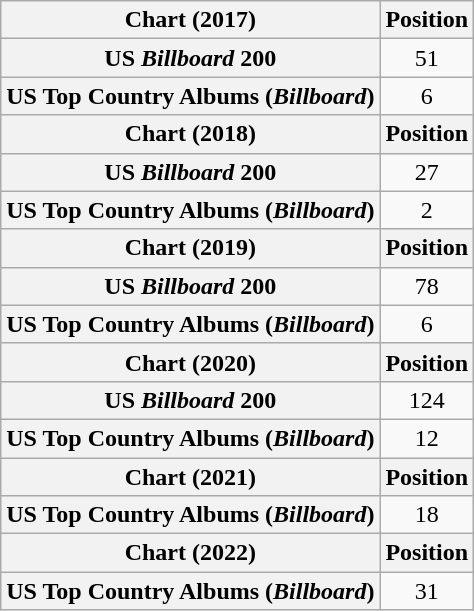<table class="wikitable plainrowheaders" style="text-align:center">
<tr>
<th scope="col">Chart (2017)</th>
<th scope="col">Position</th>
</tr>
<tr>
<th scope="row">US <em>Billboard</em> 200</th>
<td>51</td>
</tr>
<tr>
<th scope="row">US Top Country Albums (<em>Billboard</em>)</th>
<td>6</td>
</tr>
<tr>
<th scope="col">Chart (2018)</th>
<th scope="col">Position</th>
</tr>
<tr>
<th scope="row">US <em>Billboard</em> 200</th>
<td>27</td>
</tr>
<tr>
<th scope="row">US Top Country Albums (<em>Billboard</em>)</th>
<td>2</td>
</tr>
<tr>
<th scope="col">Chart (2019)</th>
<th scope="col">Position</th>
</tr>
<tr>
<th scope="row">US <em>Billboard</em> 200</th>
<td>78</td>
</tr>
<tr>
<th scope="row">US Top Country Albums (<em>Billboard</em>)</th>
<td>6</td>
</tr>
<tr>
<th scope="col">Chart (2020)</th>
<th scope="col">Position</th>
</tr>
<tr>
<th scope="row">US <em>Billboard</em> 200</th>
<td>124</td>
</tr>
<tr>
<th scope="row">US Top Country Albums (<em>Billboard</em>)</th>
<td>12</td>
</tr>
<tr>
<th scope="col">Chart (2021)</th>
<th scope="col">Position</th>
</tr>
<tr>
<th scope="row">US Top Country Albums (<em>Billboard</em>)</th>
<td>18</td>
</tr>
<tr>
<th scope="col">Chart (2022)</th>
<th scope="col">Position</th>
</tr>
<tr>
<th scope="row">US Top Country Albums (<em>Billboard</em>)</th>
<td>31</td>
</tr>
</table>
